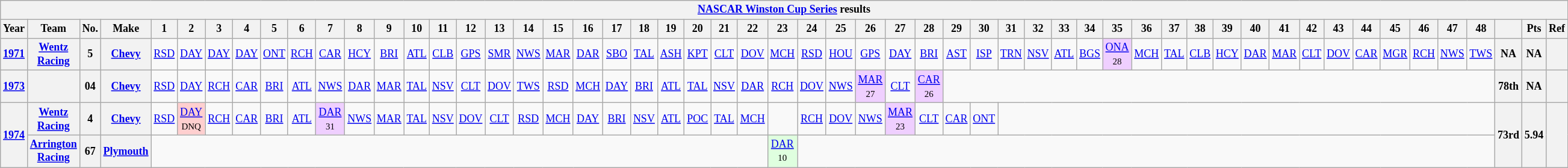<table class="wikitable" style="text-align:center; font-size:75%">
<tr>
<th colspan="56"><a href='#'>NASCAR Winston Cup Series</a> results</th>
</tr>
<tr>
<th>Year</th>
<th>Team</th>
<th>No.</th>
<th>Make</th>
<th>1</th>
<th>2</th>
<th>3</th>
<th>4</th>
<th>5</th>
<th>6</th>
<th>7</th>
<th>8</th>
<th>9</th>
<th>10</th>
<th>11</th>
<th>12</th>
<th>13</th>
<th>14</th>
<th>15</th>
<th>16</th>
<th>17</th>
<th>18</th>
<th>19</th>
<th>20</th>
<th>21</th>
<th>22</th>
<th>23</th>
<th>24</th>
<th>25</th>
<th>26</th>
<th>27</th>
<th>28</th>
<th>29</th>
<th>30</th>
<th>31</th>
<th>32</th>
<th>33</th>
<th>34</th>
<th>35</th>
<th>36</th>
<th>37</th>
<th>38</th>
<th>39</th>
<th>40</th>
<th>41</th>
<th>42</th>
<th>43</th>
<th>44</th>
<th>45</th>
<th>46</th>
<th>47</th>
<th>48</th>
<th></th>
<th>Pts</th>
<th>Ref</th>
</tr>
<tr>
<th><a href='#'>1971</a></th>
<th><a href='#'>Wentz Racing</a></th>
<th>5</th>
<th><a href='#'>Chevy</a></th>
<td><a href='#'>RSD</a></td>
<td><a href='#'>DAY</a></td>
<td><a href='#'>DAY</a></td>
<td><a href='#'>DAY</a></td>
<td><a href='#'>ONT</a></td>
<td><a href='#'>RCH</a></td>
<td><a href='#'>CAR</a></td>
<td><a href='#'>HCY</a></td>
<td><a href='#'>BRI</a></td>
<td><a href='#'>ATL</a></td>
<td><a href='#'>CLB</a></td>
<td><a href='#'>GPS</a></td>
<td><a href='#'>SMR</a></td>
<td><a href='#'>NWS</a></td>
<td><a href='#'>MAR</a></td>
<td><a href='#'>DAR</a></td>
<td><a href='#'>SBO</a></td>
<td><a href='#'>TAL</a></td>
<td><a href='#'>ASH</a></td>
<td><a href='#'>KPT</a></td>
<td><a href='#'>CLT</a></td>
<td><a href='#'>DOV</a></td>
<td><a href='#'>MCH</a></td>
<td><a href='#'>RSD</a></td>
<td><a href='#'>HOU</a></td>
<td><a href='#'>GPS</a></td>
<td><a href='#'>DAY</a></td>
<td><a href='#'>BRI</a></td>
<td><a href='#'>AST</a></td>
<td><a href='#'>ISP</a></td>
<td><a href='#'>TRN</a></td>
<td><a href='#'>NSV</a></td>
<td><a href='#'>ATL</a></td>
<td><a href='#'>BGS</a></td>
<td style="background:#EFCFFF;"><a href='#'>ONA</a> <br><small>28</small></td>
<td><a href='#'>MCH</a></td>
<td><a href='#'>TAL</a></td>
<td><a href='#'>CLB</a></td>
<td><a href='#'>HCY</a></td>
<td><a href='#'>DAR</a></td>
<td><a href='#'>MAR</a></td>
<td><a href='#'>CLT</a></td>
<td><a href='#'>DOV</a></td>
<td><a href='#'>CAR</a></td>
<td><a href='#'>MGR</a></td>
<td><a href='#'>RCH</a></td>
<td><a href='#'>NWS</a></td>
<td><a href='#'>TWS</a></td>
<th>NA</th>
<th>NA</th>
<th></th>
</tr>
<tr>
<th><a href='#'>1973</a></th>
<th></th>
<th>04</th>
<th><a href='#'>Chevy</a></th>
<td><a href='#'>RSD</a></td>
<td><a href='#'>DAY</a></td>
<td><a href='#'>RCH</a></td>
<td><a href='#'>CAR</a></td>
<td><a href='#'>BRI</a></td>
<td><a href='#'>ATL</a></td>
<td><a href='#'>NWS</a></td>
<td><a href='#'>DAR</a></td>
<td><a href='#'>MAR</a></td>
<td><a href='#'>TAL</a></td>
<td><a href='#'>NSV</a></td>
<td><a href='#'>CLT</a></td>
<td><a href='#'>DOV</a></td>
<td><a href='#'>TWS</a></td>
<td><a href='#'>RSD</a></td>
<td><a href='#'>MCH</a></td>
<td><a href='#'>DAY</a></td>
<td><a href='#'>BRI</a></td>
<td><a href='#'>ATL</a></td>
<td><a href='#'>TAL</a></td>
<td><a href='#'>NSV</a></td>
<td><a href='#'>DAR</a></td>
<td><a href='#'>RCH</a></td>
<td><a href='#'>DOV</a></td>
<td><a href='#'>NWS</a></td>
<td style="background:#EFCFFF;"><a href='#'>MAR</a><br><small>27</small></td>
<td><a href='#'>CLT</a></td>
<td style="background:#EFCFFF;"><a href='#'>CAR</a><br><small>26</small></td>
<td colspan=20></td>
<th>78th</th>
<th>NA</th>
<th></th>
</tr>
<tr>
<th rowspan=2><a href='#'>1974</a></th>
<th><a href='#'>Wentz Racing</a></th>
<th>4</th>
<th><a href='#'>Chevy</a></th>
<td><a href='#'>RSD</a></td>
<td style="background:#FFCFCF;"><a href='#'>DAY</a><br><small>DNQ</small></td>
<td><a href='#'>RCH</a></td>
<td><a href='#'>CAR</a></td>
<td><a href='#'>BRI</a></td>
<td><a href='#'>ATL</a></td>
<td style="background:#EFCFFF;"><a href='#'>DAR</a><br><small>31</small></td>
<td><a href='#'>NWS</a></td>
<td><a href='#'>MAR</a></td>
<td><a href='#'>TAL</a></td>
<td><a href='#'>NSV</a></td>
<td><a href='#'>DOV</a></td>
<td><a href='#'>CLT</a></td>
<td><a href='#'>RSD</a></td>
<td><a href='#'>MCH</a></td>
<td><a href='#'>DAY</a></td>
<td><a href='#'>BRI</a></td>
<td><a href='#'>NSV</a></td>
<td><a href='#'>ATL</a></td>
<td><a href='#'>POC</a></td>
<td><a href='#'>TAL</a></td>
<td><a href='#'>MCH</a></td>
<td></td>
<td><a href='#'>RCH</a></td>
<td><a href='#'>DOV</a></td>
<td><a href='#'>NWS</a></td>
<td style="background:#EFCFFF;"><a href='#'>MAR</a><br><small>23</small></td>
<td><a href='#'>CLT</a></td>
<td><a href='#'>CAR</a></td>
<td><a href='#'>ONT</a></td>
<td colspan=18></td>
<th rowspan=2>73rd</th>
<th rowspan=2>5.94</th>
<th rowspan=2></th>
</tr>
<tr>
<th rowspan=2><a href='#'>Arrington Racing</a></th>
<th rowspan=2>67</th>
<th><a href='#'>Plymouth</a></th>
<td colspan=22></td>
<td style="background:#DFFFDF;"><a href='#'>DAR</a><br><small>10</small></td>
<td colspan=25></td>
</tr>
</table>
